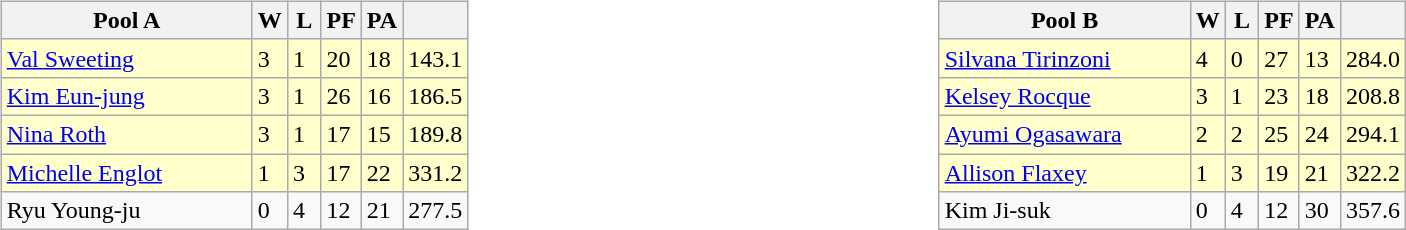<table table>
<tr>
<td valign=top width=10%><br><table class=wikitable>
<tr>
<th width=160>Pool A</th>
<th width=15>W</th>
<th width=15>L</th>
<th width=15>PF</th>
<th width=15>PA</th>
<th width=20></th>
</tr>
<tr bgcolor=#ffffcc>
<td> <a href='#'>Val Sweeting</a></td>
<td>3</td>
<td>1</td>
<td>20</td>
<td>18</td>
<td>143.1</td>
</tr>
<tr bgcolor=#ffffcc>
<td> <a href='#'>Kim Eun-jung</a></td>
<td>3</td>
<td>1</td>
<td>26</td>
<td>16</td>
<td>186.5</td>
</tr>
<tr bgcolor=#ffffcc>
<td> <a href='#'>Nina Roth</a></td>
<td>3</td>
<td>1</td>
<td>17</td>
<td>15</td>
<td>189.8</td>
</tr>
<tr bgcolor=#ffffcc>
<td> <a href='#'>Michelle Englot</a></td>
<td>1</td>
<td>3</td>
<td>17</td>
<td>22</td>
<td>331.2</td>
</tr>
<tr>
<td> Ryu Young-ju</td>
<td>0</td>
<td>4</td>
<td>12</td>
<td>21</td>
<td>277.5</td>
</tr>
</table>
</td>
<td width=10% valign="top"><br><table class="wikitable">
<tr>
<th width=160>Pool B</th>
<th width=15>W</th>
<th width=15>L</th>
<th width=15>PF</th>
<th width=15>PA</th>
<th width=20></th>
</tr>
<tr bgcolor=#ffffcc>
<td> <a href='#'>Silvana Tirinzoni</a></td>
<td>4</td>
<td>0</td>
<td>27</td>
<td>13</td>
<td>284.0</td>
</tr>
<tr bgcolor=#ffffcc>
<td> <a href='#'>Kelsey Rocque</a></td>
<td>3</td>
<td>1</td>
<td>23</td>
<td>18</td>
<td>208.8</td>
</tr>
<tr bgcolor=#ffffcc>
<td> <a href='#'>Ayumi Ogasawara</a></td>
<td>2</td>
<td>2</td>
<td>25</td>
<td>24</td>
<td>294.1</td>
</tr>
<tr bgcolor=#ffffcc>
<td> <a href='#'>Allison Flaxey</a></td>
<td>1</td>
<td>3</td>
<td>19</td>
<td>21</td>
<td>322.2</td>
</tr>
<tr>
<td> Kim Ji-suk</td>
<td>0</td>
<td>4</td>
<td>12</td>
<td>30</td>
<td>357.6</td>
</tr>
</table>
</td>
</tr>
</table>
